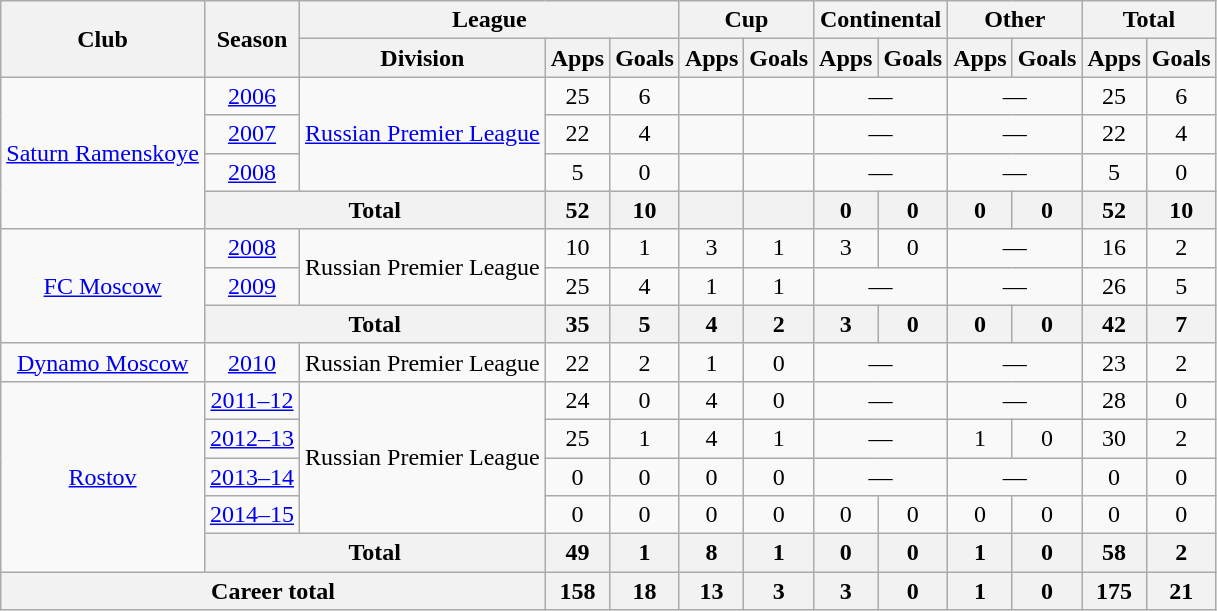<table class="wikitable" style="text-align:center">
<tr>
<th rowspan="2">Club</th>
<th rowspan="2">Season</th>
<th colspan="3">League</th>
<th colspan="2">Cup</th>
<th colspan="2">Continental</th>
<th colspan="2">Other</th>
<th colspan="2">Total</th>
</tr>
<tr>
<th>Division</th>
<th>Apps</th>
<th>Goals</th>
<th>Apps</th>
<th>Goals</th>
<th>Apps</th>
<th>Goals</th>
<th>Apps</th>
<th>Goals</th>
<th>Apps</th>
<th>Goals</th>
</tr>
<tr>
<td rowspan="4"><a href='#'>Saturn Ramenskoye</a></td>
<td><a href='#'>2006</a></td>
<td rowspan="3"><a href='#'>Russian Premier League</a></td>
<td>25</td>
<td>6</td>
<td></td>
<td></td>
<td colspan="2">—</td>
<td colspan="2">—</td>
<td>25</td>
<td>6</td>
</tr>
<tr>
<td><a href='#'>2007</a></td>
<td>22</td>
<td>4</td>
<td></td>
<td></td>
<td colspan="2">—</td>
<td colspan="2">—</td>
<td>22</td>
<td>4</td>
</tr>
<tr>
<td><a href='#'>2008</a></td>
<td>5</td>
<td>0</td>
<td></td>
<td></td>
<td colspan="2">—</td>
<td colspan="2">—</td>
<td>5</td>
<td>0</td>
</tr>
<tr>
<th colspan="2">Total</th>
<th>52</th>
<th>10</th>
<th></th>
<th></th>
<th>0</th>
<th>0</th>
<th>0</th>
<th>0</th>
<th>52</th>
<th>10</th>
</tr>
<tr>
<td rowspan="3"><a href='#'>FC Moscow</a></td>
<td><a href='#'>2008</a></td>
<td rowspan="2">Russian Premier League</td>
<td>10</td>
<td>1</td>
<td>3</td>
<td>1</td>
<td>3</td>
<td>0</td>
<td colspan="2">—</td>
<td>16</td>
<td>2</td>
</tr>
<tr>
<td><a href='#'>2009</a></td>
<td>25</td>
<td>4</td>
<td>1</td>
<td>1</td>
<td colspan="2">—</td>
<td colspan="2">—</td>
<td>26</td>
<td>5</td>
</tr>
<tr>
<th colspan="2">Total</th>
<th>35</th>
<th>5</th>
<th>4</th>
<th>2</th>
<th>3</th>
<th>0</th>
<th>0</th>
<th>0</th>
<th>42</th>
<th>7</th>
</tr>
<tr>
<td><a href='#'>Dynamo Moscow</a></td>
<td><a href='#'>2010</a></td>
<td>Russian Premier League</td>
<td>22</td>
<td>2</td>
<td>1</td>
<td>0</td>
<td colspan="2">—</td>
<td colspan="2">—</td>
<td>23</td>
<td>2</td>
</tr>
<tr>
<td rowspan="5"><a href='#'>Rostov</a></td>
<td><a href='#'>2011–12</a></td>
<td rowspan="4">Russian Premier League</td>
<td>24</td>
<td>0</td>
<td>4</td>
<td>0</td>
<td colspan="2">—</td>
<td colspan="2">—</td>
<td>28</td>
<td>0</td>
</tr>
<tr>
<td><a href='#'>2012–13</a></td>
<td>25</td>
<td>1</td>
<td>4</td>
<td>1</td>
<td colspan="2">—</td>
<td>1</td>
<td>0</td>
<td>30</td>
<td>2</td>
</tr>
<tr>
<td><a href='#'>2013–14</a></td>
<td>0</td>
<td>0</td>
<td>0</td>
<td>0</td>
<td colspan="2">—</td>
<td colspan="2">—</td>
<td>0</td>
<td>0</td>
</tr>
<tr>
<td><a href='#'>2014–15</a></td>
<td>0</td>
<td>0</td>
<td>0</td>
<td>0</td>
<td>0</td>
<td>0</td>
<td>0</td>
<td>0</td>
<td>0</td>
<td>0</td>
</tr>
<tr>
<th colspan="2">Total</th>
<th>49</th>
<th>1</th>
<th>8</th>
<th>1</th>
<th>0</th>
<th>0</th>
<th>1</th>
<th>0</th>
<th>58</th>
<th>2</th>
</tr>
<tr>
<th colspan="3">Career total</th>
<th>158</th>
<th>18</th>
<th>13</th>
<th>3</th>
<th>3</th>
<th>0</th>
<th>1</th>
<th>0</th>
<th>175</th>
<th>21</th>
</tr>
</table>
